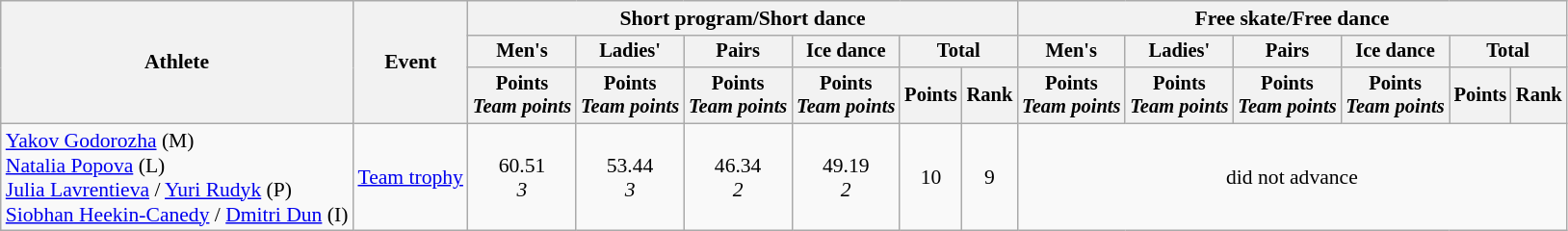<table class="wikitable" style="font-size:90%">
<tr>
<th rowspan=3>Athlete</th>
<th rowspan=3>Event</th>
<th colspan=6>Short program/Short dance</th>
<th colspan=6>Free skate/Free dance</th>
</tr>
<tr style="font-size:95%">
<th>Men's</th>
<th>Ladies'</th>
<th>Pairs</th>
<th>Ice dance</th>
<th colspan=2>Total</th>
<th>Men's</th>
<th>Ladies'</th>
<th>Pairs</th>
<th>Ice dance</th>
<th colspan=2>Total</th>
</tr>
<tr style="font-size:95%">
<th>Points<br><em>Team points</em></th>
<th>Points<br><em>Team points</em></th>
<th>Points<br><em>Team points</em></th>
<th>Points<br><em>Team points</em></th>
<th>Points</th>
<th>Rank</th>
<th>Points<br><em>Team points</em></th>
<th>Points<br><em>Team points</em></th>
<th>Points<br><em>Team points</em></th>
<th>Points<br><em>Team points</em></th>
<th>Points</th>
<th>Rank</th>
</tr>
<tr align=center>
<td align=left><a href='#'>Yakov Godorozha</a> (M)<br><a href='#'>Natalia Popova</a> (L)<br> <a href='#'>Julia Lavrentieva</a> / <a href='#'>Yuri Rudyk</a> (P)<br> <a href='#'>Siobhan Heekin-Canedy</a> / <a href='#'>Dmitri Dun</a> (I)</td>
<td align=left><a href='#'>Team trophy</a></td>
<td>60.51<br><em>3</em></td>
<td>53.44<br><em>3</em></td>
<td>46.34<br><em>2</em></td>
<td>49.19<br><em>2</em></td>
<td>10</td>
<td>9</td>
<td colspan=6>did not advance</td>
</tr>
</table>
